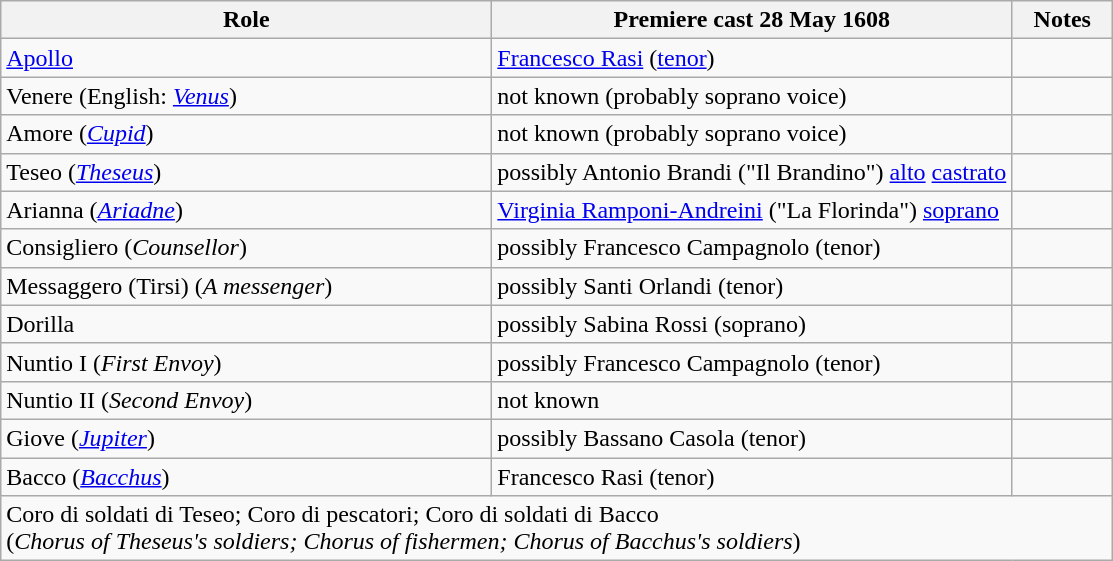<table class="wikitable">
<tr>
<th width= "320">Role</th>
<th>Premiere cast 28 May 1608</th>
<th width= "60">Notes</th>
</tr>
<tr>
<td><a href='#'>Apollo</a></td>
<td><a href='#'>Francesco Rasi</a> (<a href='#'>tenor</a>)</td>
<td></td>
</tr>
<tr>
<td>Venere (English: <em><a href='#'>Venus</a></em>)</td>
<td>not known (probably soprano voice)</td>
<td></td>
</tr>
<tr>
<td>Amore (<em><a href='#'>Cupid</a></em>)</td>
<td>not known (probably soprano voice)</td>
<td></td>
</tr>
<tr>
<td>Teseo (<em><a href='#'>Theseus</a></em>)</td>
<td>possibly Antonio Brandi ("Il Brandino") <a href='#'>alto</a> <a href='#'>castrato</a></td>
<td></td>
</tr>
<tr>
<td>Arianna (<em><a href='#'>Ariadne</a></em>)</td>
<td><a href='#'>Virginia Ramponi-Andreini</a> ("La Florinda") <a href='#'>soprano</a></td>
<td></td>
</tr>
<tr>
<td>Consigliero (<em>Counsellor</em>)</td>
<td>possibly Francesco Campagnolo (tenor)</td>
<td></td>
</tr>
<tr>
<td>Messaggero (Tirsi) (<em>A messenger</em>)</td>
<td>possibly Santi Orlandi (tenor)</td>
<td></td>
</tr>
<tr>
<td>Dorilla</td>
<td>possibly Sabina Rossi (soprano)</td>
<td></td>
</tr>
<tr>
<td>Nuntio I (<em>First Envoy</em>)</td>
<td>possibly Francesco Campagnolo (tenor)</td>
<td></td>
</tr>
<tr>
<td>Nuntio II (<em>Second Envoy</em>)</td>
<td>not known</td>
<td></td>
</tr>
<tr>
<td>Giove (<em><a href='#'>Jupiter</a></em>)</td>
<td>possibly Bassano Casola (tenor)</td>
<td></td>
</tr>
<tr>
<td>Bacco (<em><a href='#'>Bacchus</a></em>)</td>
<td>Francesco Rasi (tenor)</td>
<td></td>
</tr>
<tr>
<td colspan="3">Coro di soldati di Teseo; Coro di pescatori; Coro di soldati di Bacco<br>(<em>Chorus of Theseus's soldiers; Chorus of fishermen; Chorus of Bacchus's soldiers</em>)</td>
</tr>
</table>
